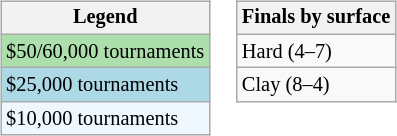<table>
<tr valign=top>
<td><br><table class=wikitable style="font-size:85%;">
<tr>
<th>Legend</th>
</tr>
<tr style="background:#addfad;">
<td>$50/60,000 tournaments</td>
</tr>
<tr style="background:lightblue;">
<td>$25,000 tournaments</td>
</tr>
<tr style="background:#f0f8ff;">
<td>$10,000 tournaments</td>
</tr>
</table>
</td>
<td><br><table class=wikitable style="font-size:85%">
<tr>
<th>Finals by surface</th>
</tr>
<tr>
<td>Hard (4–7)</td>
</tr>
<tr>
<td>Clay (8–4)</td>
</tr>
</table>
</td>
</tr>
</table>
